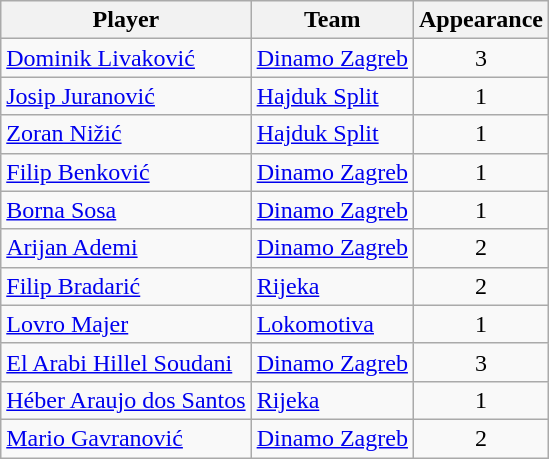<table class="wikitable">
<tr>
<th>Player</th>
<th>Team</th>
<th>Appearance</th>
</tr>
<tr>
<td> <a href='#'>Dominik Livaković</a></td>
<td><a href='#'>Dinamo Zagreb</a></td>
<td style="text-align:center;">3</td>
</tr>
<tr>
<td> <a href='#'>Josip Juranović</a></td>
<td><a href='#'>Hajduk Split</a></td>
<td style="text-align:center;">1</td>
</tr>
<tr>
<td> <a href='#'>Zoran Nižić</a></td>
<td><a href='#'>Hajduk Split</a></td>
<td style="text-align:center;">1</td>
</tr>
<tr>
<td> <a href='#'>Filip Benković</a></td>
<td><a href='#'>Dinamo Zagreb</a></td>
<td style="text-align:center;">1</td>
</tr>
<tr>
<td> <a href='#'>Borna Sosa</a></td>
<td><a href='#'>Dinamo Zagreb</a></td>
<td style="text-align:center;">1</td>
</tr>
<tr>
<td> <a href='#'>Arijan Ademi</a></td>
<td><a href='#'>Dinamo Zagreb</a></td>
<td style="text-align:center;">2</td>
</tr>
<tr>
<td> <a href='#'>Filip Bradarić</a></td>
<td><a href='#'>Rijeka</a></td>
<td style="text-align:center;">2</td>
</tr>
<tr>
<td> <a href='#'>Lovro Majer</a></td>
<td><a href='#'>Lokomotiva</a></td>
<td style="text-align:center;">1</td>
</tr>
<tr>
<td> <a href='#'>El Arabi Hillel Soudani</a></td>
<td><a href='#'>Dinamo Zagreb</a></td>
<td style="text-align:center;">3</td>
</tr>
<tr>
<td> <a href='#'>Héber Araujo dos Santos</a></td>
<td><a href='#'>Rijeka</a></td>
<td style="text-align:center;">1</td>
</tr>
<tr>
<td> <a href='#'>Mario Gavranović</a></td>
<td><a href='#'>Dinamo Zagreb</a></td>
<td style="text-align:center;">2</td>
</tr>
</table>
